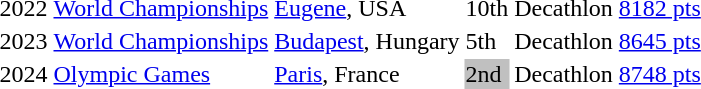<table>
<tr>
<td>2022</td>
<td><a href='#'>World Championships</a></td>
<td><a href='#'>Eugene</a>, USA</td>
<td>10th</td>
<td>Decathlon</td>
<td><a href='#'>8182 pts</a></td>
</tr>
<tr>
<td>2023</td>
<td><a href='#'>World Championships</a></td>
<td><a href='#'>Budapest</a>, Hungary</td>
<td>5th</td>
<td>Decathlon</td>
<td><a href='#'>8645 pts</a></td>
</tr>
<tr>
<td>2024</td>
<td><a href='#'>Olympic Games</a></td>
<td><a href='#'>Paris</a>, France</td>
<td bgcolor=silver>2nd</td>
<td>Decathlon</td>
<td><a href='#'>8748 pts</a></td>
</tr>
</table>
